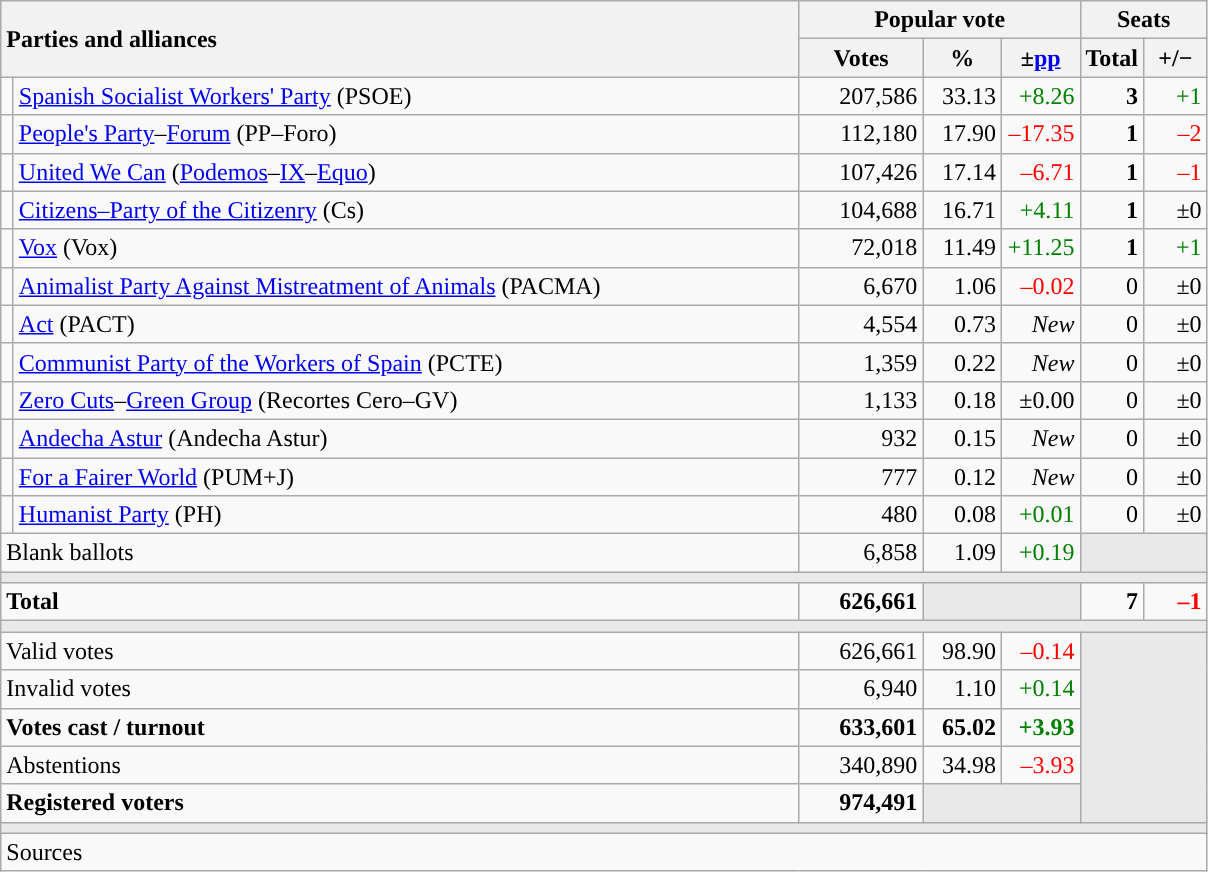<table class="wikitable" style="text-align:right;">
<tr>
<th style="text-align:left;" rowspan="2" colspan="2" width="525">Parties and alliances</th>
<th colspan="3">Popular vote</th>
<th colspan="2">Seats</th>
</tr>
<tr>
<th width="75">Votes</th>
<th width="45">%</th>
<th width="45">±<a href='#'>pp</a></th>
<th width="35">Total</th>
<th width="35">+/−</th>
</tr>
<tr>
<td width="1" style="color:inherit;background:"></td>
<td align="left"><a href='#'>Spanish Socialist Workers' Party</a> (PSOE)</td>
<td>207,586</td>
<td>33.13</td>
<td style="color:green;">+8.26</td>
<td><strong>3</strong></td>
<td style="color:green;">+1</td>
</tr>
<tr>
<td style="color:inherit;background:"></td>
<td align="left"><a href='#'>People's Party</a>–<a href='#'>Forum</a> (PP–Foro)</td>
<td>112,180</td>
<td>17.90</td>
<td style="color:red;">–17.35</td>
<td><strong>1</strong></td>
<td style="color:red;">–2</td>
</tr>
<tr>
<td style="color:inherit;background:"></td>
<td align="left"><a href='#'>United We Can</a> (<a href='#'>Podemos</a>–<a href='#'>IX</a>–<a href='#'>Equo</a>)</td>
<td>107,426</td>
<td>17.14</td>
<td style="color:red;">–6.71</td>
<td><strong>1</strong></td>
<td style="color:red;">–1</td>
</tr>
<tr>
<td style="color:inherit;background:"></td>
<td align="left"><a href='#'>Citizens–Party of the Citizenry</a> (Cs)</td>
<td>104,688</td>
<td>16.71</td>
<td style="color:green;">+4.11</td>
<td><strong>1</strong></td>
<td>±0</td>
</tr>
<tr>
<td style="color:inherit;background:"></td>
<td align="left"><a href='#'>Vox</a> (Vox)</td>
<td>72,018</td>
<td>11.49</td>
<td style="color:green;">+11.25</td>
<td><strong>1</strong></td>
<td style="color:green;">+1</td>
</tr>
<tr>
<td style="color:inherit;background:"></td>
<td align="left"><a href='#'>Animalist Party Against Mistreatment of Animals</a> (PACMA)</td>
<td>6,670</td>
<td>1.06</td>
<td style="color:red;">–0.02</td>
<td>0</td>
<td>±0</td>
</tr>
<tr>
<td style="color:inherit;background:"></td>
<td align="left"><a href='#'>Act</a> (PACT)</td>
<td>4,554</td>
<td>0.73</td>
<td><em>New</em></td>
<td>0</td>
<td>±0</td>
</tr>
<tr>
<td style="color:inherit;background:"></td>
<td align="left"><a href='#'>Communist Party of the Workers of Spain</a> (PCTE)</td>
<td>1,359</td>
<td>0.22</td>
<td><em>New</em></td>
<td>0</td>
<td>±0</td>
</tr>
<tr>
<td style="color:inherit;background:"></td>
<td align="left"><a href='#'>Zero Cuts</a>–<a href='#'>Green Group</a> (Recortes Cero–GV)</td>
<td>1,133</td>
<td>0.18</td>
<td>±0.00</td>
<td>0</td>
<td>±0</td>
</tr>
<tr>
<td style="color:inherit;background:"></td>
<td align="left"><a href='#'>Andecha Astur</a> (Andecha Astur)</td>
<td>932</td>
<td>0.15</td>
<td><em>New</em></td>
<td>0</td>
<td>±0</td>
</tr>
<tr>
<td style="color:inherit;background:"></td>
<td align="left"><a href='#'>For a Fairer World</a> (PUM+J)</td>
<td>777</td>
<td>0.12</td>
<td><em>New</em></td>
<td>0</td>
<td>±0</td>
</tr>
<tr>
<td style="color:inherit;background:"></td>
<td align="left"><a href='#'>Humanist Party</a> (PH)</td>
<td>480</td>
<td>0.08</td>
<td style="color:green;">+0.01</td>
<td>0</td>
<td>±0</td>
</tr>
<tr>
<td align="left" colspan="2">Blank ballots</td>
<td>6,858</td>
<td>1.09</td>
<td style="color:green;">+0.19</td>
<td bgcolor="#E9E9E9" colspan="2"></td>
</tr>
<tr>
<td colspan="7" bgcolor="#E9E9E9"></td>
</tr>
<tr style="font-weight:bold;">
<td align="left" colspan="2">Total</td>
<td>626,661</td>
<td bgcolor="#E9E9E9" colspan="2"></td>
<td>7</td>
<td style="color:red;">–1</td>
</tr>
<tr>
<td colspan="7" bgcolor="#E9E9E9"></td>
</tr>
<tr>
<td align="left" colspan="2">Valid votes</td>
<td>626,661</td>
<td>98.90</td>
<td style="color:red;">–0.14</td>
<td bgcolor="#E9E9E9" colspan="2" rowspan="5"></td>
</tr>
<tr>
<td align="left" colspan="2">Invalid votes</td>
<td>6,940</td>
<td>1.10</td>
<td style="color:green;">+0.14</td>
</tr>
<tr style="font-weight:bold;">
<td align="left" colspan="2">Votes cast / turnout</td>
<td>633,601</td>
<td>65.02</td>
<td style="color:green;">+3.93</td>
</tr>
<tr>
<td align="left" colspan="2">Abstentions</td>
<td>340,890</td>
<td>34.98</td>
<td style="color:red;">–3.93</td>
</tr>
<tr style="font-weight:bold;">
<td align="left" colspan="2">Registered voters</td>
<td>974,491</td>
<td bgcolor="#E9E9E9" colspan="2"></td>
</tr>
<tr>
<td colspan="7" bgcolor="#E9E9E9"></td>
</tr>
<tr>
<td align="left" colspan="7">Sources</td>
</tr>
</table>
